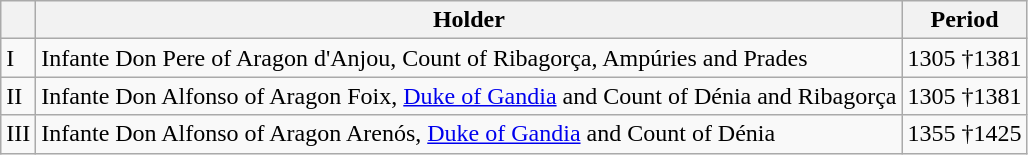<table class="wikitable">
<tr>
<th></th>
<th>Holder</th>
<th>Period</th>
</tr>
<tr>
<td>I</td>
<td>Infante Don Pere of Aragon d'Anjou, Count of Ribagorça, Ampúries and Prades</td>
<td>1305 †1381</td>
</tr>
<tr>
<td>II</td>
<td>Infante Don Alfonso of Aragon Foix, <a href='#'>Duke of Gandia</a> and Count of Dénia and Ribagorça</td>
<td>1305 †1381</td>
</tr>
<tr>
<td>III</td>
<td>Infante Don Alfonso of Aragon Arenós, <a href='#'>Duke of Gandia</a> and Count of Dénia</td>
<td>1355 †1425</td>
</tr>
</table>
